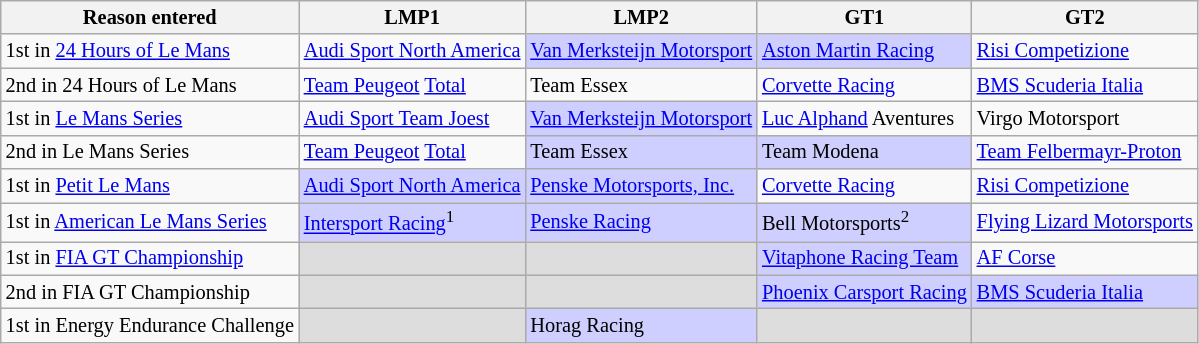<table class="wikitable" style="font-size: 85%;">
<tr>
<th>Reason entered</th>
<th>LMP1</th>
<th>LMP2</th>
<th>GT1</th>
<th>GT2</th>
</tr>
<tr>
<td>1st in <a href='#'>24 Hours of Le Mans</a></td>
<td> <a href='#'>Audi Sport North America</a></td>
<td style="background:#cfcfff;"> <a href='#'>Van Merksteijn Motorsport</a></td>
<td style="background:#cfcfff;"> <a href='#'>Aston Martin Racing</a></td>
<td> <a href='#'>Risi Competizione</a></td>
</tr>
<tr>
<td>2nd in 24 Hours of Le Mans</td>
<td> <a href='#'>Team Peugeot</a> <a href='#'>Total</a></td>
<td> Team Essex</td>
<td> <a href='#'>Corvette Racing</a></td>
<td> <a href='#'>BMS Scuderia Italia</a></td>
</tr>
<tr>
<td>1st in <a href='#'>Le Mans Series</a></td>
<td> <a href='#'>Audi Sport Team Joest</a></td>
<td style="background:#cfcfff;"> <a href='#'>Van Merksteijn Motorsport</a></td>
<td> <a href='#'>Luc Alphand</a> Aventures</td>
<td> Virgo Motorsport</td>
</tr>
<tr>
<td>2nd in Le Mans Series</td>
<td> <a href='#'>Team Peugeot</a> <a href='#'>Total</a></td>
<td style="background:#cfcfff;"> Team Essex</td>
<td style="background:#cfcfff;"> Team Modena</td>
<td> <a href='#'>Team Felbermayr-Proton</a></td>
</tr>
<tr>
<td>1st in <a href='#'>Petit Le Mans</a></td>
<td style="background:#cfcfff;"> <a href='#'>Audi Sport North America</a></td>
<td style="background:#cfcfff;"> <a href='#'>Penske Motorsports, Inc.</a></td>
<td> <a href='#'>Corvette Racing</a></td>
<td> <a href='#'>Risi Competizione</a></td>
</tr>
<tr>
<td>1st in <a href='#'>American Le Mans Series</a></td>
<td style="background:#cfcfff;"> <a href='#'>Intersport Racing</a><sup>1</sup></td>
<td style="background:#cfcfff;"> <a href='#'>Penske Racing</a></td>
<td style="background:#cfcfff;"> Bell Motorsports<sup>2</sup></td>
<td> <a href='#'>Flying Lizard Motorsports</a></td>
</tr>
<tr>
<td>1st in <a href='#'>FIA GT Championship</a></td>
<td style="background:#dddddd;"></td>
<td style="background:#dddddd;"></td>
<td style="background:#cfcfff;"> <a href='#'>Vitaphone Racing Team</a></td>
<td> <a href='#'>AF Corse</a></td>
</tr>
<tr>
<td>2nd in FIA GT Championship</td>
<td style="background:#dddddd;"></td>
<td style="background:#dddddd;"></td>
<td style="background:#cfcfff;"> <a href='#'>Phoenix Carsport Racing</a></td>
<td style="background:#cfcfff;"> <a href='#'>BMS Scuderia Italia</a></td>
</tr>
<tr>
<td>1st in Energy Endurance Challenge</td>
<td style="background:#dddddd;"></td>
<td style="background:#cfcfff;"> Horag Racing</td>
<td style="background:#dddddd;"></td>
<td style="background:#dddddd;"></td>
</tr>
</table>
